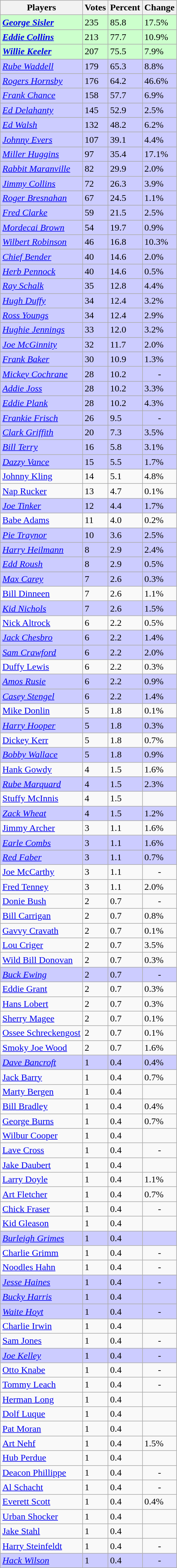<table class="wikitable" border="1">
<tr>
<th>Players</th>
<th>Votes</th>
<th>Percent</th>
<th>Change</th>
</tr>
<tr bgcolor="#ccffcc">
<td><strong><em><a href='#'>George Sisler</a></em></strong></td>
<td>235</td>
<td>85.8</td>
<td align="left"> 17.5%</td>
</tr>
<tr bgcolor="#ccffcc">
<td><strong><em><a href='#'>Eddie Collins</a></em></strong></td>
<td>213</td>
<td>77.7</td>
<td align="left"> 10.9%</td>
</tr>
<tr bgcolor="#ccffcc">
<td><strong><em><a href='#'>Willie Keeler</a></em></strong></td>
<td>207</td>
<td>75.5</td>
<td align="left"> 7.9%</td>
</tr>
<tr bgcolor="#ccccff">
<td><em><a href='#'>Rube Waddell</a></em></td>
<td>179</td>
<td>65.3</td>
<td align="left"> 8.8%</td>
</tr>
<tr bgcolor="#ccccff">
<td><em><a href='#'>Rogers Hornsby</a></em></td>
<td>176</td>
<td>64.2</td>
<td align="left"> 46.6%</td>
</tr>
<tr bgcolor="#ccccff">
<td><em><a href='#'>Frank Chance</a></em></td>
<td>158</td>
<td>57.7</td>
<td align="left"> 6.9%</td>
</tr>
<tr bgcolor="#ccccff">
<td><em><a href='#'>Ed Delahanty</a></em></td>
<td>145</td>
<td>52.9</td>
<td align="left"> 2.5%</td>
</tr>
<tr bgcolor="#ccccff">
<td><em><a href='#'>Ed Walsh</a></em></td>
<td>132</td>
<td>48.2</td>
<td align="left"> 6.2%</td>
</tr>
<tr bgcolor="#ccccff">
<td><em><a href='#'>Johnny Evers</a></em></td>
<td>107</td>
<td>39.1</td>
<td align="left"> 4.4%</td>
</tr>
<tr bgcolor="#ccccff">
<td><em><a href='#'>Miller Huggins</a></em></td>
<td>97</td>
<td>35.4</td>
<td align="left"> 17.1%</td>
</tr>
<tr bgcolor="#ccccff">
<td><em><a href='#'>Rabbit Maranville</a></em></td>
<td>82</td>
<td>29.9</td>
<td align="left"> 2.0%</td>
</tr>
<tr bgcolor="#ccccff">
<td><em><a href='#'>Jimmy Collins</a></em></td>
<td>72</td>
<td>26.3</td>
<td align="left"> 3.9%</td>
</tr>
<tr bgcolor="#ccccff">
<td><em><a href='#'>Roger Bresnahan</a></em></td>
<td>67</td>
<td>24.5</td>
<td align="left"> 1.1%</td>
</tr>
<tr bgcolor="#ccccff">
<td><em><a href='#'>Fred Clarke</a></em></td>
<td>59</td>
<td>21.5</td>
<td align="left"> 2.5%</td>
</tr>
<tr bgcolor="#ccccff">
<td><em><a href='#'>Mordecai Brown</a></em></td>
<td>54</td>
<td>19.7</td>
<td align="left"> 0.9%</td>
</tr>
<tr bgcolor="#ccccff">
<td><em><a href='#'>Wilbert Robinson</a></em></td>
<td>46</td>
<td>16.8</td>
<td align="left"> 10.3%</td>
</tr>
<tr bgcolor="#ccccff">
<td><em><a href='#'>Chief Bender</a></em></td>
<td>40</td>
<td>14.6</td>
<td align="left"> 2.0%</td>
</tr>
<tr bgcolor="#ccccff">
<td><em><a href='#'>Herb Pennock</a></em></td>
<td>40</td>
<td>14.6</td>
<td align="left"> 0.5%</td>
</tr>
<tr bgcolor="#ccccff">
<td><em><a href='#'>Ray Schalk</a></em></td>
<td>35</td>
<td>12.8</td>
<td align="left"> 4.4%</td>
</tr>
<tr bgcolor="#ccccff">
<td><em><a href='#'>Hugh Duffy</a></em></td>
<td>34</td>
<td>12.4</td>
<td align="left"> 3.2%</td>
</tr>
<tr bgcolor="#ccccff">
<td><em><a href='#'>Ross Youngs</a></em></td>
<td>34</td>
<td>12.4</td>
<td align="left"> 2.9%</td>
</tr>
<tr bgcolor="#ccccff">
<td><em><a href='#'>Hughie Jennings</a></em></td>
<td>33</td>
<td>12.0</td>
<td align="left"> 3.2%</td>
</tr>
<tr bgcolor="#ccccff">
<td><em><a href='#'>Joe McGinnity</a></em></td>
<td>32</td>
<td>11.7</td>
<td align="left"> 2.0%</td>
</tr>
<tr bgcolor="#ccccff">
<td><em><a href='#'>Frank Baker</a></em></td>
<td>30</td>
<td>10.9</td>
<td align="left"> 1.3%</td>
</tr>
<tr bgcolor="#ccccff">
<td><em><a href='#'>Mickey Cochrane</a></em></td>
<td>28</td>
<td>10.2</td>
<td align=center>-</td>
</tr>
<tr bgcolor="#ccccff">
<td><em><a href='#'>Addie Joss</a></em></td>
<td>28</td>
<td>10.2</td>
<td align="left"> 3.3%</td>
</tr>
<tr bgcolor="#ccccff">
<td><em><a href='#'>Eddie Plank</a></em></td>
<td>28</td>
<td>10.2</td>
<td align="left"> 4.3%</td>
</tr>
<tr bgcolor="#ccccff">
<td><em><a href='#'>Frankie Frisch</a></em></td>
<td>26</td>
<td>9.5</td>
<td align=center>-</td>
</tr>
<tr bgcolor="#ccccff">
<td><em><a href='#'>Clark Griffith</a></em></td>
<td>20</td>
<td>7.3</td>
<td align="left"> 3.5%</td>
</tr>
<tr bgcolor="#ccccff">
<td><em><a href='#'>Bill Terry</a></em></td>
<td>16</td>
<td>5.8</td>
<td align="left"> 3.1%</td>
</tr>
<tr bgcolor="#ccccff">
<td><em><a href='#'>Dazzy Vance</a></em></td>
<td>15</td>
<td>5.5</td>
<td align="left"> 1.7%</td>
</tr>
<tr>
<td><a href='#'>Johnny Kling</a></td>
<td>14</td>
<td>5.1</td>
<td align="left"> 4.8%</td>
</tr>
<tr>
<td><a href='#'>Nap Rucker</a></td>
<td>13</td>
<td>4.7</td>
<td align="left"> 0.1%</td>
</tr>
<tr bgcolor="#ccccff">
<td><em><a href='#'>Joe Tinker</a></em></td>
<td>12</td>
<td>4.4</td>
<td align="left"> 1.7%</td>
</tr>
<tr>
<td><a href='#'>Babe Adams</a></td>
<td>11</td>
<td>4.0</td>
<td align="left"> 0.2%</td>
</tr>
<tr bgcolor="#ccccff">
<td><em><a href='#'>Pie Traynor</a></em></td>
<td>10</td>
<td>3.6</td>
<td align="left"> 2.5%</td>
</tr>
<tr bgcolor="#ccccff">
<td><em><a href='#'>Harry Heilmann</a></em></td>
<td>8</td>
<td>2.9</td>
<td align="left"> 2.4%</td>
</tr>
<tr bgcolor="#ccccff">
<td><em><a href='#'>Edd Roush</a></em></td>
<td>8</td>
<td>2.9</td>
<td align="left"> 0.5%</td>
</tr>
<tr bgcolor="#ccccff">
<td><em><a href='#'>Max Carey</a></em></td>
<td>7</td>
<td>2.6</td>
<td align="left"> 0.3%</td>
</tr>
<tr>
<td><a href='#'>Bill Dinneen</a></td>
<td>7</td>
<td>2.6</td>
<td align="left"> 1.1%</td>
</tr>
<tr bgcolor="#ccccff">
<td><em><a href='#'>Kid Nichols</a></em></td>
<td>7</td>
<td>2.6</td>
<td align="left"> 1.5%</td>
</tr>
<tr>
<td><a href='#'>Nick Altrock</a></td>
<td>6</td>
<td>2.2</td>
<td align="left"> 0.5%</td>
</tr>
<tr bgcolor="#ccccff">
<td><em><a href='#'>Jack Chesbro</a></em></td>
<td>6</td>
<td>2.2</td>
<td align="left"> 1.4%</td>
</tr>
<tr bgcolor="#ccccff">
<td><em><a href='#'>Sam Crawford</a></em></td>
<td>6</td>
<td>2.2</td>
<td align="left"> 2.0%</td>
</tr>
<tr>
<td><a href='#'>Duffy Lewis</a></td>
<td>6</td>
<td>2.2</td>
<td align="left"> 0.3%</td>
</tr>
<tr bgcolor="#ccccff">
<td><em><a href='#'>Amos Rusie</a></em></td>
<td>6</td>
<td>2.2</td>
<td align="left"> 0.9%</td>
</tr>
<tr bgcolor="#ccccff">
<td><em><a href='#'>Casey Stengel</a></em></td>
<td>6</td>
<td>2.2</td>
<td align="left"> 1.4%</td>
</tr>
<tr>
<td><a href='#'>Mike Donlin</a></td>
<td>5</td>
<td>1.8</td>
<td align="left"> 0.1%</td>
</tr>
<tr bgcolor="#ccccff">
<td><em><a href='#'>Harry Hooper</a></em></td>
<td>5</td>
<td>1.8</td>
<td align="left"> 0.3%</td>
</tr>
<tr>
<td><a href='#'>Dickey Kerr</a></td>
<td>5</td>
<td>1.8</td>
<td align="left"> 0.7%</td>
</tr>
<tr bgcolor="#ccccff">
<td><em><a href='#'>Bobby Wallace</a></em></td>
<td>5</td>
<td>1.8</td>
<td align="left"> 0.9%</td>
</tr>
<tr>
<td><a href='#'>Hank Gowdy</a></td>
<td>4</td>
<td>1.5</td>
<td align="left"> 1.6%</td>
</tr>
<tr bgcolor="#ccccff">
<td><em><a href='#'>Rube Marquard</a></em></td>
<td>4</td>
<td>1.5</td>
<td align="left"> 2.3%</td>
</tr>
<tr>
<td><a href='#'>Stuffy McInnis</a></td>
<td>4</td>
<td>1.5</td>
<td align=center></td>
</tr>
<tr bgcolor="#ccccff">
<td><em><a href='#'>Zack Wheat</a></em></td>
<td>4</td>
<td>1.5</td>
<td align="left"> 1.2%</td>
</tr>
<tr>
<td><a href='#'>Jimmy Archer</a></td>
<td>3</td>
<td>1.1</td>
<td align="left"> 1.6%</td>
</tr>
<tr bgcolor="#ccccff">
<td><em><a href='#'>Earle Combs</a></em></td>
<td>3</td>
<td>1.1</td>
<td align="left"> 1.6%</td>
</tr>
<tr bgcolor="#ccccff">
<td><em><a href='#'>Red Faber</a></em></td>
<td>3</td>
<td>1.1</td>
<td align="left"> 0.7%</td>
</tr>
<tr>
<td><a href='#'>Joe McCarthy</a></td>
<td>3</td>
<td>1.1</td>
<td align=center>-</td>
</tr>
<tr>
<td><a href='#'>Fred Tenney</a></td>
<td>3</td>
<td>1.1</td>
<td align="left"> 2.0%</td>
</tr>
<tr>
<td><a href='#'>Donie Bush</a></td>
<td>2</td>
<td>0.7</td>
<td align=center>-</td>
</tr>
<tr>
<td><a href='#'>Bill Carrigan</a></td>
<td>2</td>
<td>0.7</td>
<td align="left"> 0.8%</td>
</tr>
<tr>
<td><a href='#'>Gavvy Cravath</a></td>
<td>2</td>
<td>0.7</td>
<td align="left"> 0.1%</td>
</tr>
<tr>
<td><a href='#'>Lou Criger</a></td>
<td>2</td>
<td>0.7</td>
<td align="left"> 3.5%</td>
</tr>
<tr>
<td><a href='#'>Wild Bill Donovan</a></td>
<td>2</td>
<td>0.7</td>
<td align="left"> 0.3%</td>
</tr>
<tr bgcolor="#ccccff">
<td><em><a href='#'>Buck Ewing</a></em></td>
<td>2</td>
<td>0.7</td>
<td align=center>-</td>
</tr>
<tr>
<td><a href='#'>Eddie Grant</a></td>
<td>2</td>
<td>0.7</td>
<td align="left"> 0.3%</td>
</tr>
<tr>
<td><a href='#'>Hans Lobert</a></td>
<td>2</td>
<td>0.7</td>
<td align="left"> 0.3%</td>
</tr>
<tr>
<td><a href='#'>Sherry Magee</a></td>
<td>2</td>
<td>0.7</td>
<td align="left"> 0.1%</td>
</tr>
<tr>
<td><a href='#'>Ossee Schreckengost</a></td>
<td>2</td>
<td>0.7</td>
<td align="left"> 0.1%</td>
</tr>
<tr>
<td><a href='#'>Smoky Joe Wood</a></td>
<td>2</td>
<td>0.7</td>
<td align="left"> 1.6%</td>
</tr>
<tr bgcolor="#ccccff">
<td><em><a href='#'>Dave Bancroft</a></em></td>
<td>1</td>
<td>0.4</td>
<td align="left"> 0.4%</td>
</tr>
<tr>
<td><a href='#'>Jack Barry</a></td>
<td>1</td>
<td>0.4</td>
<td align="left"> 0.7%</td>
</tr>
<tr>
<td><a href='#'>Marty Bergen</a></td>
<td>1</td>
<td>0.4</td>
<td align=center></td>
</tr>
<tr>
<td><a href='#'>Bill Bradley</a></td>
<td>1</td>
<td>0.4</td>
<td align="left"> 0.4%</td>
</tr>
<tr>
<td><a href='#'>George Burns</a></td>
<td>1</td>
<td>0.4</td>
<td align="left"> 0.7%</td>
</tr>
<tr>
<td><a href='#'>Wilbur Cooper</a></td>
<td>1</td>
<td>0.4</td>
<td align=center></td>
</tr>
<tr>
<td><a href='#'>Lave Cross</a></td>
<td>1</td>
<td>0.4</td>
<td align=center>-</td>
</tr>
<tr>
<td><a href='#'>Jake Daubert</a></td>
<td>1</td>
<td>0.4</td>
<td align=center></td>
</tr>
<tr>
<td><a href='#'>Larry Doyle</a></td>
<td>1</td>
<td>0.4</td>
<td align="left"> 1.1%</td>
</tr>
<tr>
<td><a href='#'>Art Fletcher</a></td>
<td>1</td>
<td>0.4</td>
<td align="left"> 0.7%</td>
</tr>
<tr>
<td><a href='#'>Chick Fraser</a></td>
<td>1</td>
<td>0.4</td>
<td align=center>-</td>
</tr>
<tr>
<td><a href='#'>Kid Gleason</a></td>
<td>1</td>
<td>0.4</td>
<td align=center></td>
</tr>
<tr bgcolor="#ccccff">
<td><em><a href='#'>Burleigh Grimes</a></em></td>
<td>1</td>
<td>0.4</td>
<td align=center></td>
</tr>
<tr>
<td><a href='#'>Charlie Grimm</a></td>
<td>1</td>
<td>0.4</td>
<td align=center>-</td>
</tr>
<tr>
<td><a href='#'>Noodles Hahn</a></td>
<td>1</td>
<td>0.4</td>
<td align=center>-</td>
</tr>
<tr bgcolor="#ccccff">
<td><em><a href='#'>Jesse Haines</a></em></td>
<td>1</td>
<td>0.4</td>
<td align=center>-</td>
</tr>
<tr bgcolor="#ccccff">
<td><em><a href='#'>Bucky Harris</a></em></td>
<td>1</td>
<td>0.4</td>
<td align=center></td>
</tr>
<tr bgcolor="#ccccff">
<td><em><a href='#'>Waite Hoyt</a></em></td>
<td>1</td>
<td>0.4</td>
<td align=center>-</td>
</tr>
<tr>
<td><a href='#'>Charlie Irwin</a></td>
<td>1</td>
<td>0.4</td>
<td align=center></td>
</tr>
<tr>
<td><a href='#'>Sam Jones</a></td>
<td>1</td>
<td>0.4</td>
<td align=center>-</td>
</tr>
<tr bgcolor="#ccccff">
<td><em><a href='#'>Joe Kelley</a></em></td>
<td>1</td>
<td>0.4</td>
<td align=center>-</td>
</tr>
<tr>
<td><a href='#'>Otto Knabe</a></td>
<td>1</td>
<td>0.4</td>
<td align=center>-</td>
</tr>
<tr>
<td><a href='#'>Tommy Leach</a></td>
<td>1</td>
<td>0.4</td>
<td align=center>-</td>
</tr>
<tr>
<td><a href='#'>Herman Long</a></td>
<td>1</td>
<td>0.4</td>
<td align=center></td>
</tr>
<tr>
<td><a href='#'>Dolf Luque</a></td>
<td>1</td>
<td>0.4</td>
<td align=center></td>
</tr>
<tr>
<td><a href='#'>Pat Moran</a></td>
<td>1</td>
<td>0.4</td>
<td align=center></td>
</tr>
<tr>
<td><a href='#'>Art Nehf</a></td>
<td>1</td>
<td>0.4</td>
<td align="left"> 1.5%</td>
</tr>
<tr>
<td><a href='#'>Hub Perdue</a></td>
<td>1</td>
<td>0.4</td>
<td align=center></td>
</tr>
<tr>
<td><a href='#'>Deacon Phillippe</a></td>
<td>1</td>
<td>0.4</td>
<td align=center>-</td>
</tr>
<tr>
<td><a href='#'>Al Schacht</a></td>
<td>1</td>
<td>0.4</td>
<td align=center>-</td>
</tr>
<tr>
<td><a href='#'>Everett Scott</a></td>
<td>1</td>
<td>0.4</td>
<td align="left"> 0.4%</td>
</tr>
<tr>
<td><a href='#'>Urban Shocker</a></td>
<td>1</td>
<td>0.4</td>
<td align=center></td>
</tr>
<tr>
<td><a href='#'>Jake Stahl</a></td>
<td>1</td>
<td>0.4</td>
<td align=center></td>
</tr>
<tr>
<td><a href='#'>Harry Steinfeldt</a></td>
<td>1</td>
<td>0.4</td>
<td align=center>-</td>
</tr>
<tr bgcolor="#ccccff">
<td><em><a href='#'>Hack Wilson</a></em></td>
<td>1</td>
<td>0.4</td>
<td align=center>-</td>
</tr>
</table>
